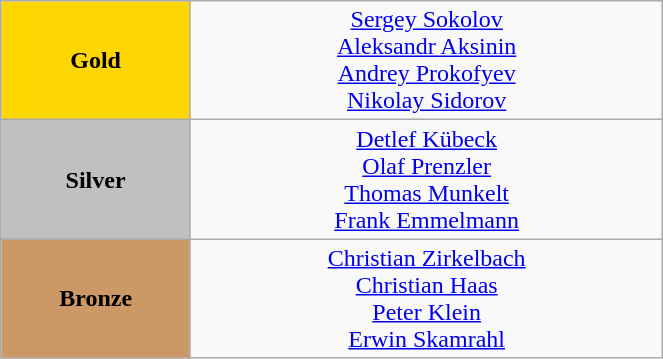<table class="wikitable" style="text-align:center; " width="35%">
<tr>
<td bgcolor="gold"><strong>Gold</strong></td>
<td><a href='#'>Sergey Sokolov</a><br><a href='#'>Aleksandr Aksinin</a><br><a href='#'>Andrey Prokofyev</a><br><a href='#'>Nikolay Sidorov</a><br><small><em></em></small></td>
</tr>
<tr>
<td bgcolor="silver"><strong>Silver</strong></td>
<td><a href='#'>Detlef Kübeck</a><br><a href='#'>Olaf Prenzler</a><br><a href='#'>Thomas Munkelt</a><br><a href='#'>Frank Emmelmann</a><br><small><em></em></small></td>
</tr>
<tr>
<td bgcolor="CC9966"><strong>Bronze</strong></td>
<td><a href='#'>Christian Zirkelbach</a><br><a href='#'>Christian Haas</a><br><a href='#'>Peter Klein</a><br><a href='#'>Erwin Skamrahl</a><br><small><em></em></small></td>
</tr>
</table>
